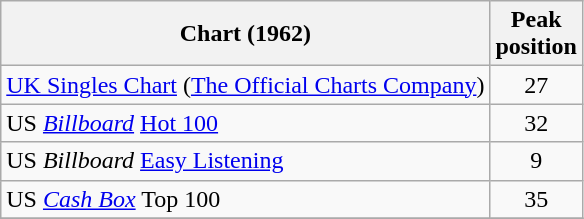<table class="wikitable sortable">
<tr>
<th>Chart (1962)</th>
<th>Peak<br>position</th>
</tr>
<tr>
<td><a href='#'>UK Singles Chart</a> (<a href='#'>The Official Charts Company</a>)</td>
<td style="text-align:center;">27</td>
</tr>
<tr>
<td>US <em><a href='#'>Billboard</a></em> <a href='#'>Hot 100</a></td>
<td style="text-align:center;">32</td>
</tr>
<tr>
<td>US <em>Billboard</em> <a href='#'>Easy Listening</a></td>
<td style="text-align:center;">9</td>
</tr>
<tr>
<td>US <em><a href='#'>Cash Box</a></em> Top 100</td>
<td style="text-align:center;">35</td>
</tr>
<tr>
</tr>
</table>
